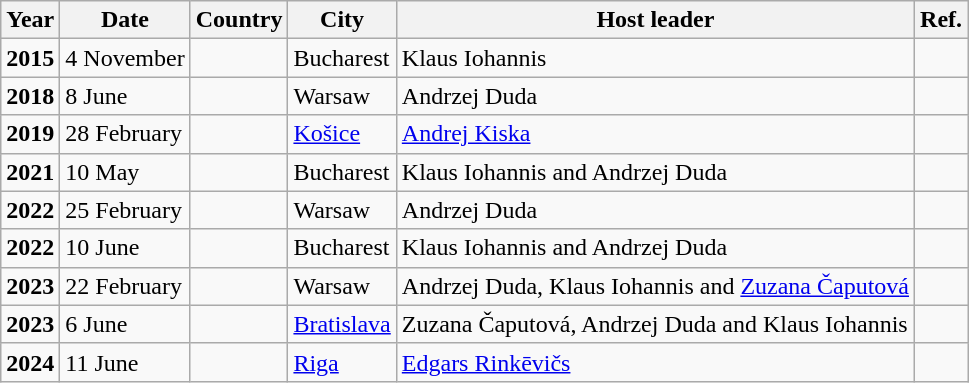<table class="wikitable">
<tr>
<th>Year</th>
<th>Date</th>
<th>Country</th>
<th>City</th>
<th>Host leader</th>
<th>Ref.</th>
</tr>
<tr>
<td><strong>2015</strong></td>
<td>4 November</td>
<td></td>
<td>Bucharest</td>
<td>Klaus Iohannis</td>
<td></td>
</tr>
<tr>
<td><strong>2018</strong></td>
<td>8 June</td>
<td></td>
<td>Warsaw</td>
<td>Andrzej Duda</td>
<td></td>
</tr>
<tr>
<td><strong>2019</strong></td>
<td>28 February</td>
<td></td>
<td><a href='#'>Košice</a></td>
<td><a href='#'>Andrej Kiska</a></td>
<td></td>
</tr>
<tr>
<td><strong>2021</strong></td>
<td>10 May</td>
<td></td>
<td>Bucharest</td>
<td>Klaus Iohannis and Andrzej Duda</td>
<td></td>
</tr>
<tr>
<td><strong>2022</strong></td>
<td>25 February</td>
<td></td>
<td>Warsaw</td>
<td>Andrzej Duda</td>
<td></td>
</tr>
<tr>
<td><strong>2022</strong></td>
<td>10 June</td>
<td></td>
<td>Bucharest</td>
<td>Klaus Iohannis and Andrzej Duda</td>
<td></td>
</tr>
<tr>
<td><strong>2023</strong></td>
<td>22 February</td>
<td></td>
<td>Warsaw</td>
<td>Andrzej Duda, Klaus Iohannis and <a href='#'>Zuzana Čaputová</a></td>
<td></td>
</tr>
<tr>
<td><strong>2023</strong></td>
<td>6 June</td>
<td></td>
<td><a href='#'>Bratislava</a></td>
<td>Zuzana Čaputová, Andrzej Duda and Klaus Iohannis</td>
<td></td>
</tr>
<tr>
<td><strong>2024</strong></td>
<td>11 June</td>
<td></td>
<td><a href='#'>Riga</a></td>
<td><a href='#'>Edgars Rinkēvičs</a></td>
<td></td>
</tr>
</table>
